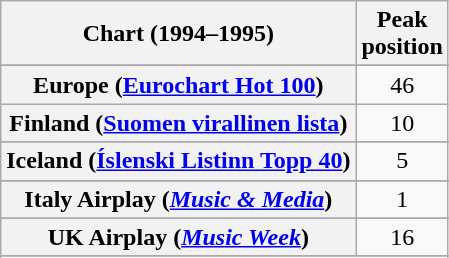<table class="wikitable sortable plainrowheaders" style="text-align:center">
<tr>
<th>Chart (1994–1995)</th>
<th>Peak<br>position</th>
</tr>
<tr>
</tr>
<tr>
</tr>
<tr>
</tr>
<tr>
<th scope="row">Europe (<a href='#'>Eurochart Hot 100</a>)</th>
<td>46</td>
</tr>
<tr>
<th scope="row">Finland (<a href='#'>Suomen virallinen lista</a>)</th>
<td>10</td>
</tr>
<tr>
</tr>
<tr>
</tr>
<tr>
<th scope="row">Iceland (<a href='#'>Íslenski Listinn Topp 40</a>)</th>
<td>5</td>
</tr>
<tr>
</tr>
<tr>
<th scope="row">Italy Airplay (<em><a href='#'>Music & Media</a></em>)</th>
<td>1</td>
</tr>
<tr>
</tr>
<tr>
</tr>
<tr>
</tr>
<tr>
</tr>
<tr>
</tr>
<tr>
</tr>
<tr>
<th scope="row">UK Airplay (<em><a href='#'>Music Week</a></em>)</th>
<td>16</td>
</tr>
<tr>
</tr>
<tr>
</tr>
<tr>
</tr>
<tr>
</tr>
</table>
